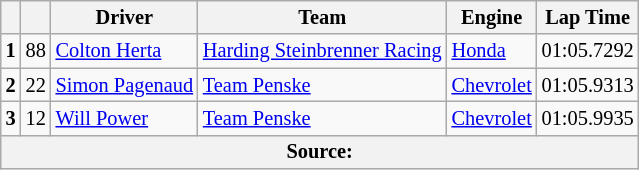<table class="wikitable" style="font-size:85%;">
<tr>
<th></th>
<th></th>
<th>Driver</th>
<th>Team</th>
<th>Engine</th>
<th>Lap Time</th>
</tr>
<tr>
<td style="text-align:center;"><strong>1</strong></td>
<td style="text-align:center;">88</td>
<td> <a href='#'>Colton Herta</a> <strong></strong></td>
<td><a href='#'>Harding Steinbrenner Racing</a></td>
<td><a href='#'>Honda</a></td>
<td>01:05.7292</td>
</tr>
<tr>
<td style="text-align:center;"><strong>2</strong></td>
<td style="text-align:center;">22</td>
<td> <a href='#'>Simon Pagenaud</a> <strong></strong></td>
<td><a href='#'>Team Penske</a></td>
<td><a href='#'>Chevrolet</a></td>
<td>01:05.9313</td>
</tr>
<tr>
<td style="text-align:center;"><strong>3</strong></td>
<td style="text-align:center;">12</td>
<td> <a href='#'>Will Power</a></td>
<td><a href='#'>Team Penske</a></td>
<td><a href='#'>Chevrolet</a></td>
<td>01:05.9935</td>
</tr>
<tr>
<th colspan="6">Source:</th>
</tr>
</table>
